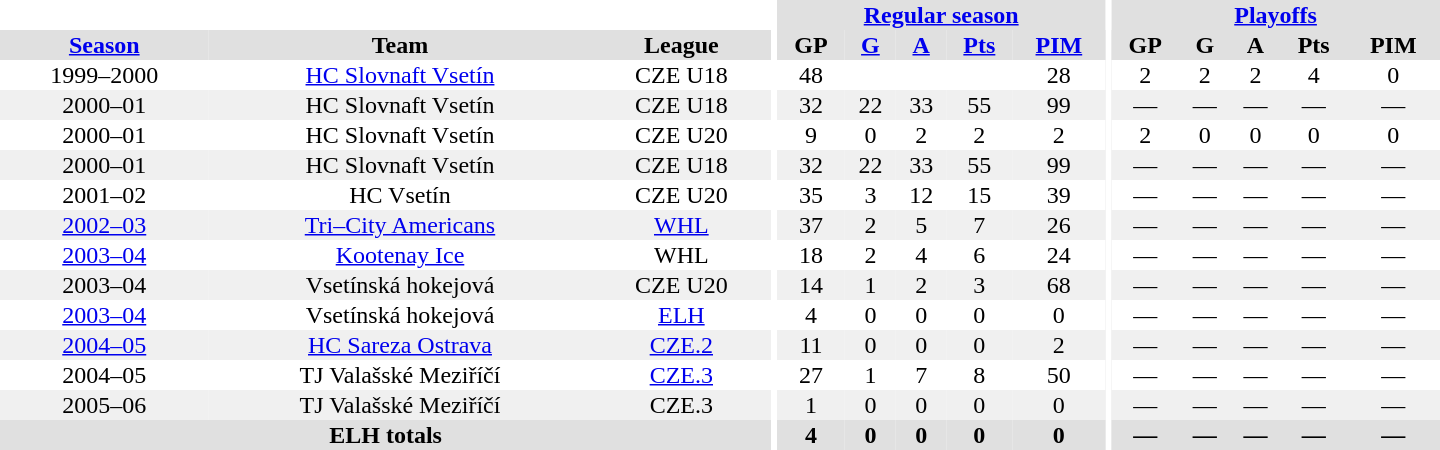<table border="0" cellpadding="1" cellspacing="0" style="text-align:center; width:60em">
<tr bgcolor="#e0e0e0">
<th colspan="3" bgcolor="#ffffff"></th>
<th rowspan="99" bgcolor="#ffffff"></th>
<th colspan="5"><a href='#'>Regular season</a></th>
<th rowspan="99" bgcolor="#ffffff"></th>
<th colspan="5"><a href='#'>Playoffs</a></th>
</tr>
<tr bgcolor="#e0e0e0">
<th><a href='#'>Season</a></th>
<th>Team</th>
<th>League</th>
<th>GP</th>
<th><a href='#'>G</a></th>
<th><a href='#'>A</a></th>
<th><a href='#'>Pts</a></th>
<th><a href='#'>PIM</a></th>
<th>GP</th>
<th>G</th>
<th>A</th>
<th>Pts</th>
<th>PIM</th>
</tr>
<tr>
<td>1999–2000</td>
<td><a href='#'>HC Slovnaft Vsetín</a></td>
<td>CZE U18</td>
<td>48</td>
<td></td>
<td></td>
<td></td>
<td>28</td>
<td>2</td>
<td>2</td>
<td>2</td>
<td>4</td>
<td>0</td>
</tr>
<tr bgcolor="#f0f0f0">
<td>2000–01</td>
<td>HC Slovnaft Vsetín</td>
<td>CZE U18</td>
<td>32</td>
<td>22</td>
<td>33</td>
<td>55</td>
<td>99</td>
<td>—</td>
<td>—</td>
<td>—</td>
<td>—</td>
<td>—</td>
</tr>
<tr>
<td>2000–01</td>
<td>HC Slovnaft Vsetín</td>
<td>CZE U20</td>
<td>9</td>
<td>0</td>
<td>2</td>
<td>2</td>
<td>2</td>
<td>2</td>
<td>0</td>
<td>0</td>
<td>0</td>
<td>0</td>
</tr>
<tr bgcolor="#f0f0f0">
<td>2000–01</td>
<td>HC Slovnaft Vsetín</td>
<td>CZE U18</td>
<td>32</td>
<td>22</td>
<td>33</td>
<td>55</td>
<td>99</td>
<td>—</td>
<td>—</td>
<td>—</td>
<td>—</td>
<td>—</td>
</tr>
<tr>
<td>2001–02</td>
<td>HC Vsetín</td>
<td>CZE U20</td>
<td>35</td>
<td>3</td>
<td>12</td>
<td>15</td>
<td>39</td>
<td>—</td>
<td>—</td>
<td>—</td>
<td>—</td>
<td>—</td>
</tr>
<tr bgcolor="#f0f0f0">
<td><a href='#'>2002–03</a></td>
<td><a href='#'>Tri–City Americans</a></td>
<td><a href='#'>WHL</a></td>
<td>37</td>
<td>2</td>
<td>5</td>
<td>7</td>
<td>26</td>
<td>—</td>
<td>—</td>
<td>—</td>
<td>—</td>
<td>—</td>
</tr>
<tr>
<td><a href='#'>2003–04</a></td>
<td><a href='#'>Kootenay Ice</a></td>
<td>WHL</td>
<td>18</td>
<td>2</td>
<td>4</td>
<td>6</td>
<td>24</td>
<td>—</td>
<td>—</td>
<td>—</td>
<td>—</td>
<td>—</td>
</tr>
<tr bgcolor="#f0f0f0">
<td>2003–04</td>
<td>Vsetínská hokejová</td>
<td>CZE U20</td>
<td>14</td>
<td>1</td>
<td>2</td>
<td>3</td>
<td>68</td>
<td>—</td>
<td>—</td>
<td>—</td>
<td>—</td>
<td>—</td>
</tr>
<tr>
<td><a href='#'>2003–04</a></td>
<td>Vsetínská hokejová</td>
<td><a href='#'>ELH</a></td>
<td>4</td>
<td>0</td>
<td>0</td>
<td>0</td>
<td>0</td>
<td>—</td>
<td>—</td>
<td>—</td>
<td>—</td>
<td>—</td>
</tr>
<tr bgcolor="#f0f0f0">
<td><a href='#'>2004–05</a></td>
<td><a href='#'>HC Sareza Ostrava</a></td>
<td><a href='#'>CZE.2</a></td>
<td>11</td>
<td>0</td>
<td>0</td>
<td>0</td>
<td>2</td>
<td>—</td>
<td>—</td>
<td>—</td>
<td>—</td>
<td>—</td>
</tr>
<tr>
<td>2004–05</td>
<td>TJ Valašské Meziříčí</td>
<td><a href='#'>CZE.3</a></td>
<td>27</td>
<td>1</td>
<td>7</td>
<td>8</td>
<td>50</td>
<td>—</td>
<td>—</td>
<td>—</td>
<td>—</td>
<td>—</td>
</tr>
<tr bgcolor="#f0f0f0">
<td>2005–06</td>
<td>TJ Valašské Meziříčí</td>
<td>CZE.3</td>
<td>1</td>
<td>0</td>
<td>0</td>
<td>0</td>
<td>0</td>
<td>—</td>
<td>—</td>
<td>—</td>
<td>—</td>
<td>—</td>
</tr>
<tr bgcolor="#e0e0e0">
<th colspan="3">ELH totals</th>
<th>4</th>
<th>0</th>
<th>0</th>
<th>0</th>
<th>0</th>
<th>—</th>
<th>—</th>
<th>—</th>
<th>—</th>
<th>—</th>
</tr>
</table>
